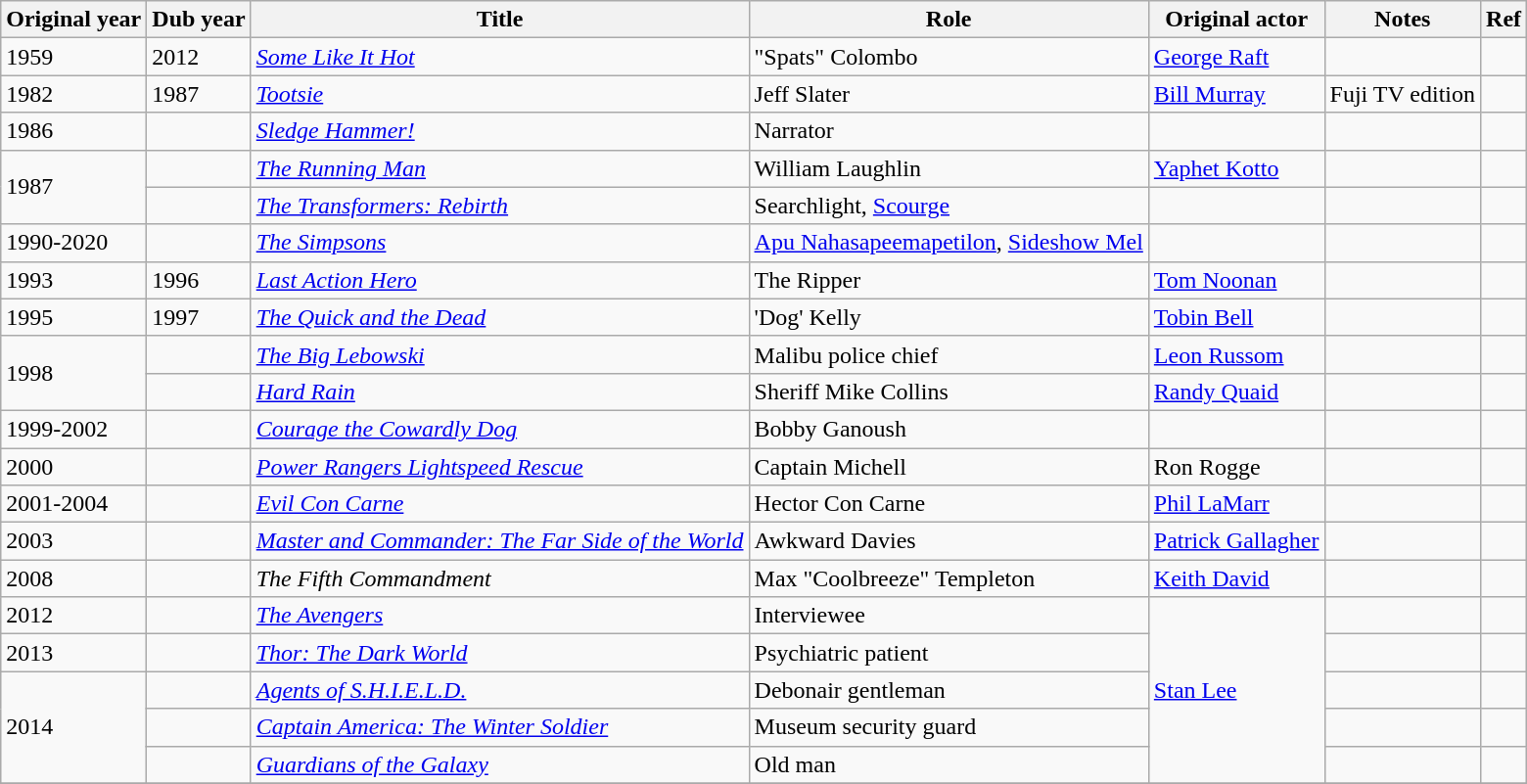<table class="wikitable sortable">
<tr>
<th>Original year</th>
<th>Dub year</th>
<th>Title</th>
<th>Role</th>
<th>Original actor</th>
<th>Notes</th>
<th>Ref</th>
</tr>
<tr>
<td>1959</td>
<td>2012</td>
<td><em><a href='#'>Some Like It Hot</a></em></td>
<td>"Spats" Colombo</td>
<td><a href='#'>George Raft</a></td>
<td></td>
<td></td>
</tr>
<tr>
<td>1982</td>
<td>1987</td>
<td><em><a href='#'>Tootsie</a></em></td>
<td>Jeff Slater</td>
<td><a href='#'>Bill Murray</a></td>
<td>Fuji TV edition</td>
<td></td>
</tr>
<tr>
<td>1986</td>
<td></td>
<td><em><a href='#'>Sledge Hammer!</a></em></td>
<td>Narrator</td>
<td></td>
<td></td>
<td></td>
</tr>
<tr>
<td rowspan="2">1987</td>
<td></td>
<td><em><a href='#'>The Running Man</a></em></td>
<td>William Laughlin</td>
<td><a href='#'>Yaphet Kotto</a></td>
<td></td>
<td></td>
</tr>
<tr>
<td></td>
<td><em><a href='#'>The Transformers: Rebirth</a></em></td>
<td>Searchlight, <a href='#'>Scourge</a></td>
<td></td>
<td></td>
</tr>
<tr>
<td>1990-2020</td>
<td></td>
<td><em><a href='#'>The Simpsons</a></em></td>
<td><a href='#'>Apu Nahasapeemapetilon</a>, <a href='#'>Sideshow Mel</a></td>
<td></td>
<td></td>
<td></td>
</tr>
<tr>
<td>1993</td>
<td>1996</td>
<td><em><a href='#'>Last Action Hero</a></em></td>
<td>The Ripper</td>
<td><a href='#'>Tom Noonan</a></td>
<td></td>
<td></td>
</tr>
<tr>
<td>1995</td>
<td>1997</td>
<td><em><a href='#'>The Quick and the Dead</a></em></td>
<td>'Dog' Kelly</td>
<td><a href='#'>Tobin Bell</a></td>
<td></td>
<td></td>
</tr>
<tr>
<td rowspan="2">1998</td>
<td></td>
<td><em><a href='#'>The Big Lebowski</a></em></td>
<td>Malibu police chief</td>
<td><a href='#'>Leon Russom</a></td>
<td></td>
<td></td>
</tr>
<tr>
<td></td>
<td><em><a href='#'>Hard Rain</a></em></td>
<td>Sheriff Mike Collins</td>
<td><a href='#'>Randy Quaid</a></td>
<td></td>
<td></td>
</tr>
<tr>
<td>1999-2002</td>
<td></td>
<td><em><a href='#'>Courage the Cowardly Dog</a></em></td>
<td>Bobby Ganoush</td>
<td></td>
<td></td>
<td></td>
</tr>
<tr>
<td>2000</td>
<td></td>
<td><em><a href='#'>Power Rangers Lightspeed Rescue</a></em></td>
<td>Captain Michell</td>
<td>Ron Rogge</td>
<td></td>
<td></td>
</tr>
<tr>
<td>2001-2004</td>
<td></td>
<td><em><a href='#'>Evil Con Carne</a></em></td>
<td>Hector Con Carne</td>
<td><a href='#'>Phil LaMarr</a></td>
<td></td>
<td></td>
</tr>
<tr>
<td>2003</td>
<td></td>
<td><em><a href='#'>Master and Commander: The Far Side of the World</a></em></td>
<td>Awkward Davies</td>
<td><a href='#'>Patrick Gallagher</a></td>
<td></td>
<td></td>
</tr>
<tr>
<td>2008</td>
<td></td>
<td><em>The Fifth Commandment</em></td>
<td>Max "Coolbreeze" Templeton</td>
<td><a href='#'>Keith David</a></td>
<td></td>
<td></td>
</tr>
<tr>
<td>2012</td>
<td></td>
<td><em><a href='#'>The Avengers</a></em></td>
<td>Interviewee</td>
<td rowspan="5"><a href='#'>Stan Lee</a></td>
<td></td>
<td></td>
</tr>
<tr>
<td>2013</td>
<td></td>
<td><em><a href='#'>Thor: The Dark World</a></em></td>
<td>Psychiatric patient</td>
<td></td>
<td></td>
</tr>
<tr>
<td rowspan="3">2014</td>
<td></td>
<td><em><a href='#'>Agents of S.H.I.E.L.D.</a></em></td>
<td>Debonair gentleman</td>
<td></td>
<td></td>
</tr>
<tr>
<td></td>
<td><em><a href='#'>Captain America: The Winter Soldier</a></em></td>
<td>Museum security guard</td>
<td></td>
<td></td>
</tr>
<tr>
<td></td>
<td><em><a href='#'>Guardians of the Galaxy</a></em></td>
<td>Old man</td>
<td></td>
<td></td>
</tr>
<tr>
</tr>
</table>
